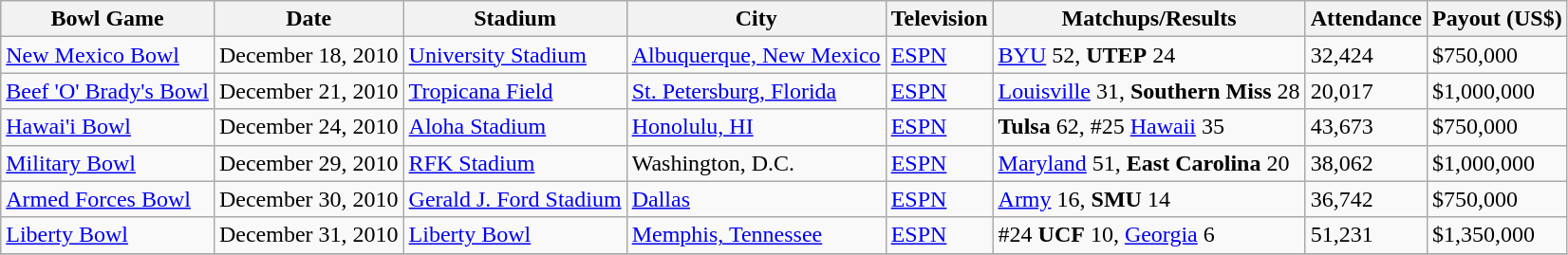<table class="wikitable">
<tr>
<th>Bowl Game</th>
<th>Date</th>
<th>Stadium</th>
<th>City</th>
<th>Television</th>
<th>Matchups/Results</th>
<th>Attendance</th>
<th>Payout (US$)</th>
</tr>
<tr>
<td><a href='#'>New Mexico Bowl</a></td>
<td>December 18, 2010</td>
<td><a href='#'>University Stadium</a></td>
<td><a href='#'>Albuquerque, New Mexico</a></td>
<td><a href='#'>ESPN</a></td>
<td><a href='#'>BYU</a> 52, <strong>UTEP</strong> 24</td>
<td>32,424</td>
<td>$750,000</td>
</tr>
<tr>
<td><a href='#'>Beef 'O' Brady's Bowl</a></td>
<td>December 21, 2010</td>
<td><a href='#'>Tropicana Field</a></td>
<td><a href='#'>St. Petersburg, Florida</a></td>
<td><a href='#'>ESPN</a></td>
<td><a href='#'>Louisville</a> 31, <strong>Southern Miss</strong> 28</td>
<td>20,017</td>
<td>$1,000,000</td>
</tr>
<tr>
<td><a href='#'>Hawai'i Bowl</a></td>
<td>December 24, 2010</td>
<td><a href='#'>Aloha Stadium</a></td>
<td><a href='#'>Honolulu, HI</a></td>
<td><a href='#'>ESPN</a></td>
<td><strong>Tulsa</strong> 62, #25 <a href='#'>Hawaii</a> 35</td>
<td>43,673</td>
<td>$750,000</td>
</tr>
<tr>
<td><a href='#'>Military Bowl</a></td>
<td>December 29, 2010</td>
<td><a href='#'>RFK Stadium</a></td>
<td>Washington, D.C.</td>
<td><a href='#'>ESPN</a></td>
<td><a href='#'>Maryland</a> 51, <strong>East Carolina</strong> 20</td>
<td>38,062</td>
<td>$1,000,000</td>
</tr>
<tr>
<td><a href='#'>Armed Forces Bowl</a></td>
<td>December 30, 2010</td>
<td><a href='#'>Gerald J. Ford Stadium</a></td>
<td><a href='#'>Dallas</a></td>
<td><a href='#'>ESPN</a></td>
<td><a href='#'>Army</a> 16, <strong>SMU</strong> 14</td>
<td>36,742</td>
<td>$750,000</td>
</tr>
<tr>
<td><a href='#'>Liberty Bowl</a></td>
<td>December 31, 2010</td>
<td><a href='#'>Liberty Bowl</a></td>
<td><a href='#'>Memphis, Tennessee</a></td>
<td><a href='#'>ESPN</a></td>
<td>#24 <strong>UCF</strong> 10, <a href='#'>Georgia</a> 6</td>
<td>51,231</td>
<td>$1,350,000</td>
</tr>
<tr>
</tr>
</table>
